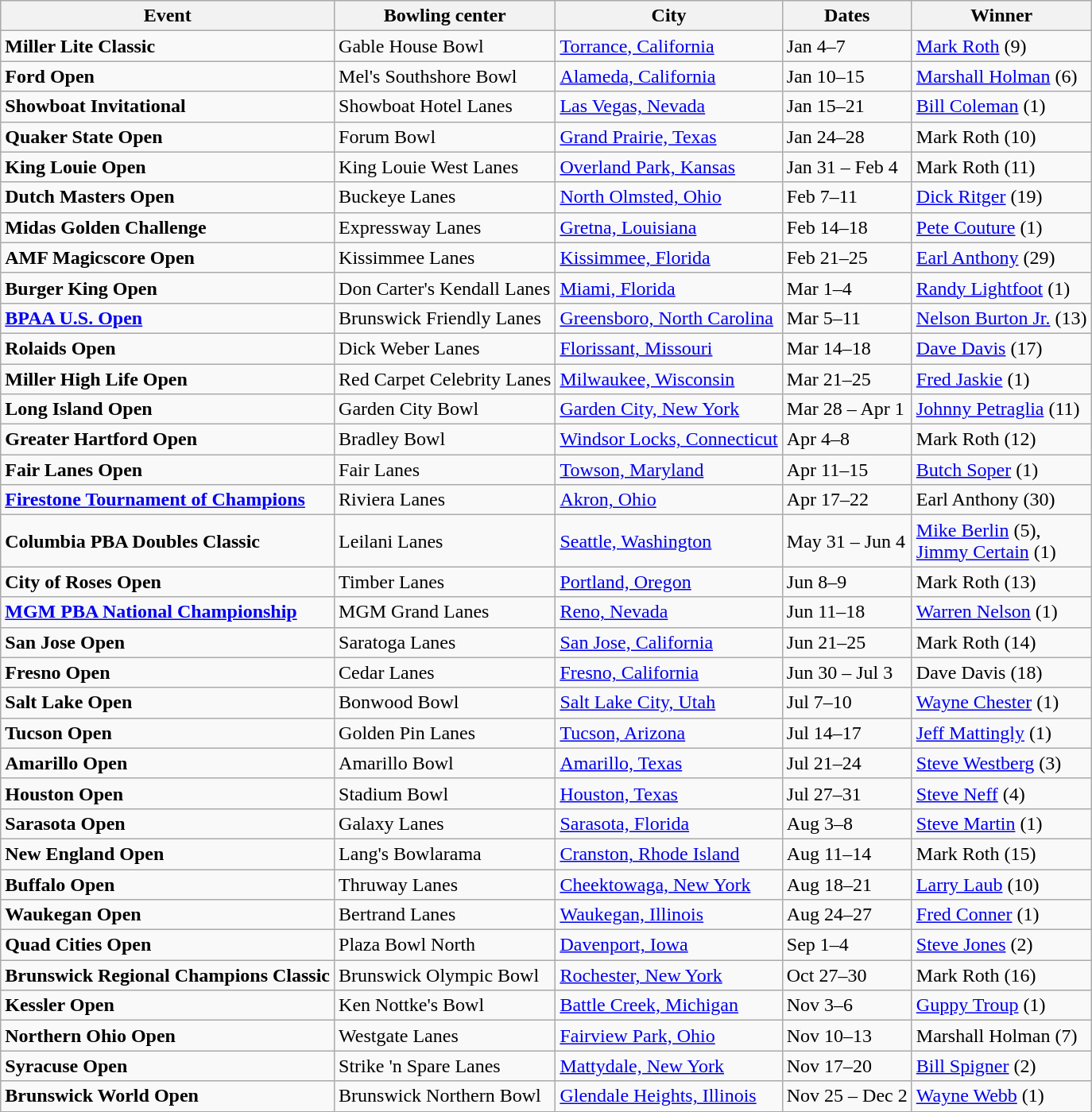<table class="wikitable">
<tr>
<th>Event</th>
<th>Bowling center</th>
<th>City</th>
<th>Dates</th>
<th>Winner</th>
</tr>
<tr>
<td><strong>Miller Lite Classic</strong></td>
<td>Gable House Bowl</td>
<td><a href='#'>Torrance, California</a></td>
<td>Jan 4–7</td>
<td><a href='#'>Mark Roth</a> (9)</td>
</tr>
<tr>
<td><strong>Ford Open</strong></td>
<td>Mel's Southshore Bowl</td>
<td><a href='#'>Alameda, California</a></td>
<td>Jan 10–15</td>
<td><a href='#'>Marshall Holman</a> (6)</td>
</tr>
<tr>
<td><strong>Showboat Invitational</strong></td>
<td>Showboat Hotel Lanes</td>
<td><a href='#'>Las Vegas, Nevada</a></td>
<td>Jan 15–21</td>
<td><a href='#'>Bill Coleman</a> (1)</td>
</tr>
<tr>
<td><strong>Quaker State Open</strong></td>
<td>Forum Bowl</td>
<td><a href='#'>Grand Prairie, Texas</a></td>
<td>Jan 24–28</td>
<td>Mark Roth (10)</td>
</tr>
<tr>
<td><strong>King Louie Open</strong></td>
<td>King Louie West Lanes</td>
<td><a href='#'>Overland Park, Kansas</a></td>
<td>Jan 31 – Feb 4</td>
<td>Mark Roth (11)</td>
</tr>
<tr>
<td><strong>Dutch Masters Open</strong></td>
<td>Buckeye Lanes</td>
<td><a href='#'>North Olmsted, Ohio</a></td>
<td>Feb 7–11</td>
<td><a href='#'>Dick Ritger</a> (19)</td>
</tr>
<tr>
<td><strong>Midas Golden Challenge</strong></td>
<td>Expressway Lanes</td>
<td><a href='#'>Gretna, Louisiana</a></td>
<td>Feb 14–18</td>
<td><a href='#'>Pete Couture</a> (1)</td>
</tr>
<tr>
<td><strong>AMF Magicscore Open</strong></td>
<td>Kissimmee Lanes</td>
<td><a href='#'>Kissimmee, Florida</a></td>
<td>Feb 21–25</td>
<td><a href='#'>Earl Anthony</a> (29)</td>
</tr>
<tr>
<td><strong>Burger King Open</strong></td>
<td>Don Carter's Kendall Lanes</td>
<td><a href='#'>Miami, Florida</a></td>
<td>Mar 1–4</td>
<td><a href='#'>Randy Lightfoot</a> (1)</td>
</tr>
<tr>
<td><strong><a href='#'>BPAA U.S. Open</a></strong></td>
<td>Brunswick Friendly Lanes</td>
<td><a href='#'>Greensboro, North Carolina</a></td>
<td>Mar 5–11</td>
<td><a href='#'>Nelson Burton Jr.</a> (13)</td>
</tr>
<tr>
<td><strong>Rolaids Open</strong></td>
<td>Dick Weber Lanes</td>
<td><a href='#'>Florissant, Missouri</a></td>
<td>Mar 14–18</td>
<td><a href='#'>Dave Davis</a> (17)</td>
</tr>
<tr>
<td><strong>Miller High Life Open</strong></td>
<td>Red Carpet Celebrity Lanes</td>
<td><a href='#'>Milwaukee, Wisconsin</a></td>
<td>Mar 21–25</td>
<td><a href='#'>Fred Jaskie</a> (1)</td>
</tr>
<tr>
<td><strong>Long Island Open</strong></td>
<td>Garden City Bowl</td>
<td><a href='#'>Garden City, New York</a></td>
<td>Mar 28 – Apr 1</td>
<td><a href='#'>Johnny Petraglia</a> (11)</td>
</tr>
<tr>
<td><strong>Greater Hartford Open</strong></td>
<td>Bradley Bowl</td>
<td><a href='#'>Windsor Locks, Connecticut</a></td>
<td>Apr 4–8</td>
<td>Mark Roth (12)</td>
</tr>
<tr>
<td><strong>Fair Lanes Open</strong></td>
<td>Fair Lanes</td>
<td><a href='#'>Towson, Maryland</a></td>
<td>Apr 11–15</td>
<td><a href='#'>Butch Soper</a> (1)</td>
</tr>
<tr>
<td><strong><a href='#'>Firestone Tournament of Champions</a></strong></td>
<td>Riviera Lanes</td>
<td><a href='#'>Akron, Ohio</a></td>
<td>Apr 17–22</td>
<td>Earl Anthony (30)</td>
</tr>
<tr>
<td><strong>Columbia PBA Doubles Classic</strong></td>
<td>Leilani Lanes</td>
<td><a href='#'>Seattle, Washington</a></td>
<td>May 31 – Jun 4</td>
<td><a href='#'>Mike Berlin</a> (5),<br><a href='#'>Jimmy Certain</a> (1)</td>
</tr>
<tr>
<td><strong>City of Roses Open</strong></td>
<td>Timber Lanes</td>
<td><a href='#'>Portland, Oregon</a></td>
<td>Jun 8–9</td>
<td>Mark Roth (13)</td>
</tr>
<tr>
<td><strong><a href='#'>MGM PBA National Championship</a></strong></td>
<td>MGM Grand Lanes</td>
<td><a href='#'>Reno, Nevada</a></td>
<td>Jun 11–18</td>
<td><a href='#'>Warren Nelson</a> (1)</td>
</tr>
<tr>
<td><strong>San Jose Open</strong></td>
<td>Saratoga Lanes</td>
<td><a href='#'>San Jose, California</a></td>
<td>Jun 21–25</td>
<td>Mark Roth (14)</td>
</tr>
<tr>
<td><strong>Fresno Open</strong></td>
<td>Cedar Lanes</td>
<td><a href='#'>Fresno, California</a></td>
<td>Jun 30 – Jul 3</td>
<td>Dave Davis (18)</td>
</tr>
<tr>
<td><strong>Salt Lake Open</strong></td>
<td>Bonwood Bowl</td>
<td><a href='#'>Salt Lake City, Utah</a></td>
<td>Jul 7–10</td>
<td><a href='#'>Wayne Chester</a> (1)</td>
</tr>
<tr>
<td><strong>Tucson Open</strong></td>
<td>Golden Pin Lanes</td>
<td><a href='#'>Tucson, Arizona</a></td>
<td>Jul 14–17</td>
<td><a href='#'>Jeff Mattingly</a> (1)</td>
</tr>
<tr>
<td><strong>Amarillo Open</strong></td>
<td>Amarillo Bowl</td>
<td><a href='#'>Amarillo, Texas</a></td>
<td>Jul 21–24</td>
<td><a href='#'>Steve Westberg</a> (3)</td>
</tr>
<tr>
<td><strong>Houston Open</strong></td>
<td>Stadium Bowl</td>
<td><a href='#'>Houston, Texas</a></td>
<td>Jul 27–31</td>
<td><a href='#'>Steve Neff</a> (4)</td>
</tr>
<tr>
<td><strong>Sarasota Open</strong></td>
<td>Galaxy Lanes</td>
<td><a href='#'>Sarasota, Florida</a></td>
<td>Aug 3–8</td>
<td><a href='#'>Steve Martin</a> (1)</td>
</tr>
<tr>
<td><strong>New England Open</strong></td>
<td>Lang's Bowlarama</td>
<td><a href='#'>Cranston, Rhode Island</a></td>
<td>Aug 11–14</td>
<td>Mark Roth (15)</td>
</tr>
<tr>
<td><strong>Buffalo Open</strong></td>
<td>Thruway Lanes</td>
<td><a href='#'>Cheektowaga, New York</a></td>
<td>Aug 18–21</td>
<td><a href='#'>Larry Laub</a> (10)</td>
</tr>
<tr>
<td><strong>Waukegan Open</strong></td>
<td>Bertrand Lanes</td>
<td><a href='#'>Waukegan, Illinois</a></td>
<td>Aug 24–27</td>
<td><a href='#'>Fred Conner</a> (1)</td>
</tr>
<tr>
<td><strong>Quad Cities Open</strong></td>
<td>Plaza Bowl North</td>
<td><a href='#'>Davenport, Iowa</a></td>
<td>Sep 1–4</td>
<td><a href='#'>Steve Jones</a> (2)</td>
</tr>
<tr>
<td><strong>Brunswick Regional Champions Classic</strong></td>
<td>Brunswick Olympic Bowl</td>
<td><a href='#'>Rochester, New York</a></td>
<td>Oct 27–30</td>
<td>Mark Roth (16)</td>
</tr>
<tr>
<td><strong>Kessler Open</strong></td>
<td>Ken Nottke's Bowl</td>
<td><a href='#'>Battle Creek, Michigan</a></td>
<td>Nov 3–6</td>
<td><a href='#'>Guppy Troup</a> (1)</td>
</tr>
<tr>
<td><strong>Northern Ohio Open</strong></td>
<td>Westgate Lanes</td>
<td><a href='#'>Fairview Park, Ohio</a></td>
<td>Nov 10–13</td>
<td>Marshall Holman (7)</td>
</tr>
<tr>
<td><strong>Syracuse Open</strong></td>
<td>Strike 'n Spare Lanes</td>
<td><a href='#'>Mattydale, New York</a></td>
<td>Nov 17–20</td>
<td><a href='#'>Bill Spigner</a> (2)</td>
</tr>
<tr>
<td><strong>Brunswick World Open</strong></td>
<td>Brunswick Northern Bowl</td>
<td><a href='#'>Glendale Heights, Illinois</a></td>
<td>Nov 25 – Dec 2</td>
<td><a href='#'>Wayne Webb</a> (1)</td>
</tr>
</table>
